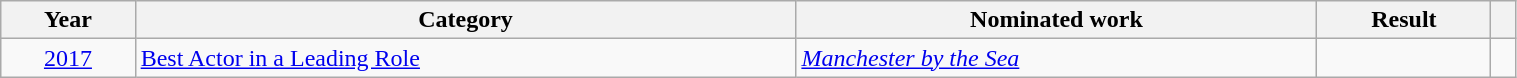<table class="wikitable" style="width:80%;">
<tr>
<th scope="row">Year</th>
<th scope="row">Category</th>
<th scope="row">Nominated work</th>
<th scope="row">Result</th>
<th scope="row"></th>
</tr>
<tr>
<td align="center"><a href='#'>2017</a></td>
<td><a href='#'>Best Actor in a Leading Role</a></td>
<td><em><a href='#'>Manchester by the Sea</a></em></td>
<td></td>
<td align="center"></td>
</tr>
</table>
